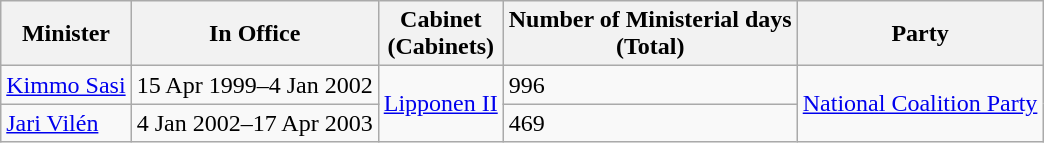<table class="wikitable">
<tr>
<th>Minister</th>
<th>In Office</th>
<th>Cabinet<br>(Cabinets)</th>
<th>Number of Ministerial days <br>(Total)</th>
<th>Party</th>
</tr>
<tr>
<td><a href='#'>Kimmo Sasi</a></td>
<td>15 Apr 1999–4 Jan 2002</td>
<td rowspan=2><a href='#'>Lipponen II</a></td>
<td>996</td>
<td rowspan=2><a href='#'>National Coalition Party</a></td>
</tr>
<tr>
<td><a href='#'>Jari Vilén</a></td>
<td>4 Jan 2002–17 Apr 2003</td>
<td>469</td>
</tr>
</table>
